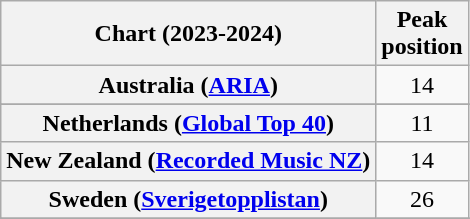<table class="wikitable sortable plainrowheaders" style="text-align:center">
<tr>
<th scope="col">Chart (2023-2024)</th>
<th scope="col">Peak<br>position</th>
</tr>
<tr>
<th scope="row">Australia (<a href='#'>ARIA</a>)</th>
<td>14</td>
</tr>
<tr>
</tr>
<tr>
</tr>
<tr>
</tr>
<tr>
<th scope="row">Netherlands (<a href='#'>Global Top 40</a>)</th>
<td>11</td>
</tr>
<tr>
<th scope="row">New Zealand (<a href='#'>Recorded Music NZ</a>)</th>
<td>14</td>
</tr>
<tr>
<th scope="row">Sweden (<a href='#'>Sverigetopplistan</a>)</th>
<td>26</td>
</tr>
<tr>
</tr>
<tr>
</tr>
<tr>
</tr>
<tr>
</tr>
<tr>
</tr>
</table>
